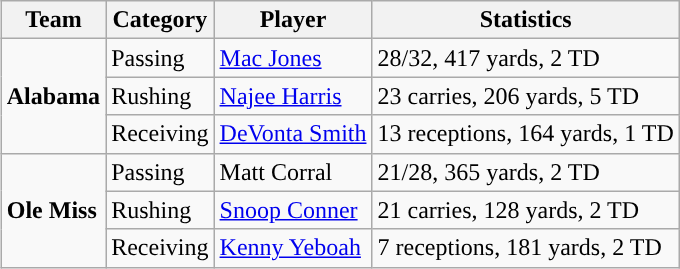<table class="wikitable" style="float: right;">
<tr>
<th>Team</th>
<th>Category</th>
<th>Player</th>
<th>Statistics</th>
</tr>
<tr>
<td rowspan=3><strong>Alabama</strong></td>
<td>Passing</td>
<td><a href='#'>Mac Jones</a></td>
<td>28/32, 417 yards, 2 TD</td>
</tr>
<tr>
<td>Rushing</td>
<td><a href='#'>Najee Harris</a></td>
<td>23 carries, 206 yards, 5 TD</td>
</tr>
<tr>
<td>Receiving</td>
<td><a href='#'>DeVonta Smith</a></td>
<td>13 receptions, 164 yards, 1 TD</td>
</tr>
<tr>
<td rowspan=3><strong>Ole Miss</strong></td>
<td>Passing</td>
<td>Matt Corral</td>
<td>21/28, 365 yards, 2 TD</td>
</tr>
<tr>
<td>Rushing</td>
<td><a href='#'>Snoop Conner</a></td>
<td>21 carries, 128 yards, 2 TD</td>
</tr>
<tr>
<td>Receiving</td>
<td><a href='#'>Kenny Yeboah</a></td>
<td>7 receptions, 181 yards, 2 TD</td>
</tr>
</table>
